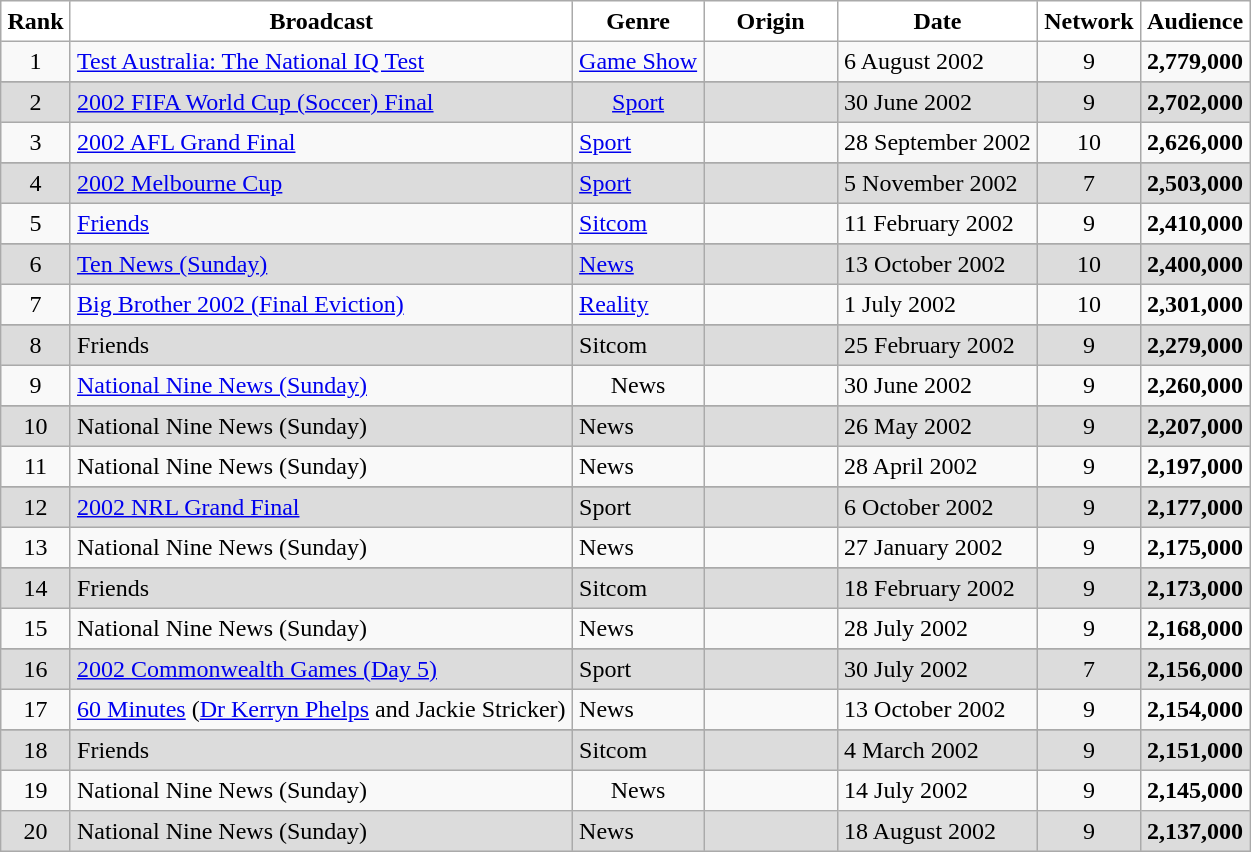<table border="1" cellpadding="4" cel lspacing="0" style="border:1px solid #aaa; border-collapse:collapse">
<tr bgcolor="white">
<th><strong>Rank</strong></th>
<th><strong>Broadcast</strong></th>
<th><strong>Genre</strong></th>
<th><strong>Origin</strong></th>
<th><strong>Date</strong></th>
<th><strong>Network</strong></th>
<th><strong>Audience</strong></th>
</tr>
<tr bgcolor="#f9f9f9">
<td align="center">1</td>
<td><a href='#'>Test Australia: The National IQ Test</a></td>
<td><a href='#'>Game Show</a></td>
<td style="width: 60pt;" align="center"></td>
<td>6 August 2002</td>
<td align="center">9</td>
<th>2,779,000</th>
</tr>
<tr>
</tr>
<tr bgcolor=gainsboro>
<td align="center">2</td>
<td><a href='#'> 2002 FIFA World Cup (Soccer) Final</a></td>
<td style="text-align: center;"><a href='#'>Sport</a></td>
<td align="center"></td>
<td>30 June 2002</td>
<td align="center">9</td>
<th>2,702,000</th>
</tr>
<tr bgcolor="#f9f9f9">
<td align="center">3</td>
<td><a href='#'>2002 AFL Grand Final</a></td>
<td><a href='#'>Sport</a></td>
<td align="center"></td>
<td>28 September 2002</td>
<td align="center">10</td>
<th>2,626,000</th>
</tr>
<tr>
</tr>
<tr bgcolor=gainsboro>
<td align="center">4</td>
<td><a href='#'>2002 Melbourne Cup</a></td>
<td><a href='#'>Sport</a></td>
<td align="center"></td>
<td>5 November 2002</td>
<td align="center">7</td>
<th>2,503,000</th>
</tr>
<tr bgcolor="#f9f9f9">
<td align="center">5</td>
<td><a href='#'>Friends</a></td>
<td><a href='#'>Sitcom</a></td>
<td align="center"></td>
<td>11 February 2002</td>
<td align="center">9</td>
<th>2,410,000</th>
</tr>
<tr>
</tr>
<tr bgcolor=gainsboro>
<td align="center">6</td>
<td><a href='#'>Ten News (Sunday)</a></td>
<td><a href='#'>News</a></td>
<td align="center"></td>
<td>13 October 2002</td>
<td align="center">10</td>
<th>2,400,000</th>
</tr>
<tr bgcolor="#f9f9f9">
<td align="center">7</td>
<td><a href='#'>Big Brother 2002 (Final Eviction)</a></td>
<td><a href='#'>Reality</a></td>
<td align="center"></td>
<td>1 July 2002</td>
<td align="center">10</td>
<th>2,301,000</th>
</tr>
<tr>
</tr>
<tr bgcolor=gainsboro>
<td align="center">8</td>
<td>Friends</td>
<td>Sitcom</td>
<td align="center"></td>
<td>25 February 2002</td>
<td align="center">9</td>
<th>2,279,000</th>
</tr>
<tr bgcolor="#f9f9f9">
<td align="center">9</td>
<td><a href='#'>National Nine News (Sunday)</a></td>
<td style="text-align: center; rowspan="3">News</td>
<td align="center"></td>
<td>30 June 2002</td>
<td align="center">9</td>
<th>2,260,000</th>
</tr>
<tr>
</tr>
<tr bgcolor=gainsboro>
<td align="center">10</td>
<td>National Nine News (Sunday)</td>
<td>News</td>
<td align="center"></td>
<td>26 May 2002</td>
<td align="center">9</td>
<th>2,207,000</th>
</tr>
<tr bgcolor="#f9f9f9">
<td align="center">11</td>
<td>National Nine News (Sunday)</td>
<td>News</td>
<td align="center"></td>
<td>28 April 2002</td>
<td align="center">9</td>
<th>2,197,000</th>
</tr>
<tr>
</tr>
<tr bgcolor=gainsboro>
<td align="center">12</td>
<td><a href='#'>2002 NRL Grand Final</a></td>
<td>Sport</td>
<td align="center"></td>
<td>6 October 2002</td>
<td align="center">9</td>
<th>2,177,000</th>
</tr>
<tr bgcolor="#f9f9f9">
<td align="center">13</td>
<td>National Nine News (Sunday)</td>
<td>News</td>
<td align="center"></td>
<td>27 January 2002</td>
<td align="center">9</td>
<th>2,175,000</th>
</tr>
<tr>
</tr>
<tr bgcolor=gainsboro>
<td align="center">14</td>
<td>Friends</td>
<td>Sitcom</td>
<td align="center"></td>
<td>18 February 2002</td>
<td align="center">9</td>
<th>2,173,000</th>
</tr>
<tr bgcolor="#f9f9f9">
<td align="center">15</td>
<td>National Nine News (Sunday)</td>
<td>News</td>
<td align="center"></td>
<td>28 July 2002</td>
<td align="center">9</td>
<th>2,168,000</th>
</tr>
<tr>
</tr>
<tr bgcolor=gainsboro>
<td align="center">16</td>
<td><a href='#'>2002 Commonwealth Games (Day 5)</a></td>
<td>Sport</td>
<td align="center"></td>
<td>30 July 2002</td>
<td align="center">7</td>
<th>2,156,000</th>
</tr>
<tr bgcolor="#f9f9f9">
<td align="center">17</td>
<td><a href='#'>60 Minutes</a> (<a href='#'>Dr Kerryn Phelps</a> and Jackie Stricker)</td>
<td>News</td>
<td align="center"></td>
<td>13 October 2002</td>
<td align="center">9</td>
<th>2,154,000</th>
</tr>
<tr>
</tr>
<tr bgcolor=gainsboro>
<td align="center">18</td>
<td>Friends</td>
<td>Sitcom</td>
<td align="center"></td>
<td>4 March 2002</td>
<td align="center">9</td>
<th>2,151,000</th>
</tr>
<tr bgcolor="#f9f9f9">
<td align="center">19</td>
<td>National Nine News (Sunday)</td>
<td style="text-align: center; rowspan="2">News</td>
<td align="center"></td>
<td>14 July 2002</td>
<td align="center">9</td>
<th>2,145,000</th>
</tr>
<tr bgcolor=gainsboro>
<td align="center">20</td>
<td>National Nine News (Sunday)</td>
<td>News</td>
<td align="center"></td>
<td>18 August 2002</td>
<td align="center">9</td>
<th>2,137,000</th>
</tr>
</table>
